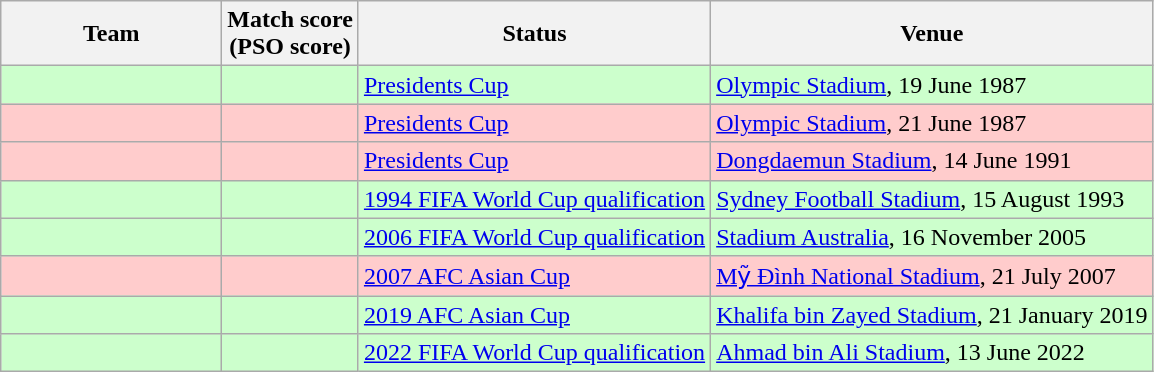<table class="wikitable">
<tr>
<th width=140>Team</th>
<th>Match score <br> (PSO score)</th>
<th>Status</th>
<th>Venue</th>
</tr>
<tr bgcolor=#CCFFCC>
<td></td>
<td></td>
<td><a href='#'>Presidents Cup</a></td>
<td> <a href='#'>Olympic Stadium</a>, 19 June 1987</td>
</tr>
<tr bgcolor=#FFCCCC>
<td></td>
<td></td>
<td><a href='#'>Presidents Cup</a></td>
<td> <a href='#'>Olympic Stadium</a>, 21 June 1987</td>
</tr>
<tr bgcolor=#FFCCCC>
<td></td>
<td></td>
<td><a href='#'>Presidents Cup</a></td>
<td> <a href='#'>Dongdaemun Stadium</a>, 14 June 1991</td>
</tr>
<tr bgcolor=#CCFFCC>
<td></td>
<td></td>
<td><a href='#'>1994 FIFA World Cup qualification</a></td>
<td> <a href='#'>Sydney Football Stadium</a>, 15 August 1993</td>
</tr>
<tr bgcolor=#CCFFCC>
<td></td>
<td></td>
<td><a href='#'>2006 FIFA World Cup qualification</a></td>
<td> <a href='#'>Stadium Australia</a>, 16 November 2005</td>
</tr>
<tr bgcolor=#FFCCCC>
<td></td>
<td></td>
<td><a href='#'>2007 AFC Asian Cup</a></td>
<td> <a href='#'>Mỹ Đình National Stadium</a>, 21 July 2007</td>
</tr>
<tr bgcolor=#CCFFCC>
<td></td>
<td></td>
<td><a href='#'>2019 AFC Asian Cup</a></td>
<td> <a href='#'>Khalifa bin Zayed Stadium</a>, 21 January 2019</td>
</tr>
<tr bgcolor=#CCFFCC>
<td></td>
<td></td>
<td><a href='#'>2022 FIFA World Cup qualification</a></td>
<td> <a href='#'>Ahmad bin Ali Stadium</a>, 13 June 2022</td>
</tr>
</table>
